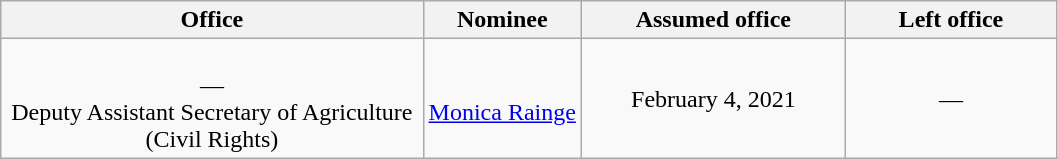<table class="wikitable sortable" style="text-align:center">
<tr>
<th style="width:40%;">Office</th>
<th style="width:15%;">Nominee</th>
<th style="width:25%;" data-sort-type="date">Assumed office</th>
<th style="width:20%;" data-sort-type="date">Left office</th>
</tr>
<tr>
<td><br>—<br>Deputy Assistant Secretary of Agriculture<br>(Civil Rights)</td>
<td><br><a href='#'>Monica Rainge</a></td>
<td>February 4, 2021</td>
<td>—</td>
</tr>
</table>
